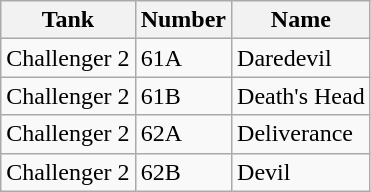<table class="wikitable">
<tr>
<th>Tank</th>
<th>Number</th>
<th>Name</th>
</tr>
<tr>
<td>Challenger 2</td>
<td>61A</td>
<td>Daredevil</td>
</tr>
<tr>
<td>Challenger 2</td>
<td>61B</td>
<td>Death's Head</td>
</tr>
<tr>
<td>Challenger 2</td>
<td>62A</td>
<td>Deliverance</td>
</tr>
<tr>
<td>Challenger 2</td>
<td>62B</td>
<td>Devil</td>
</tr>
</table>
